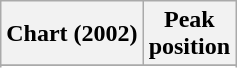<table class="wikitable sortable">
<tr>
<th align="left">Chart (2002)</th>
<th align="center">Peak<br>position</th>
</tr>
<tr>
</tr>
<tr>
</tr>
<tr>
</tr>
</table>
